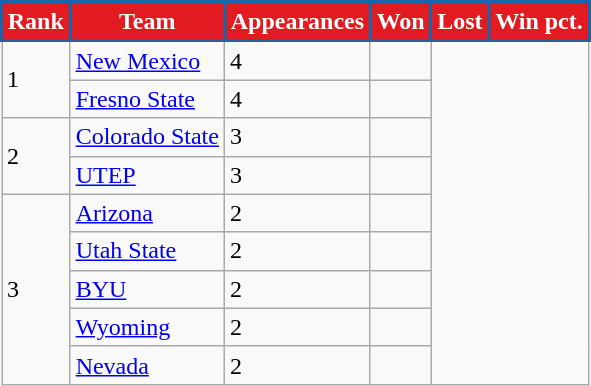<table class = "wikitable">
<tr>
<th style="background:#E21B22; color:#FFFFFF; border: 2px solid #1766A9;">Rank</th>
<th style="background:#E21B22; color:#FFFFFF; border: 2px solid #1766A9;">Team</th>
<th style="background:#E21B22; color:#FFFFFF; border: 2px solid #1766A9;">Appearances</th>
<th style="background:#E21B22; color:#FFFFFF; border: 2px solid #1766A9;">Won</th>
<th style="background:#E21B22; color:#FFFFFF; border: 2px solid #1766A9;">Lost</th>
<th style="background:#E21B22; color:#FFFFFF; border: 2px solid #1766A9;">Win pct.</th>
</tr>
<tr>
<td rowspan=2>1</td>
<td><a href='#'>New Mexico</a></td>
<td>4</td>
<td></td>
</tr>
<tr>
<td><a href='#'>Fresno State</a></td>
<td>4</td>
<td></td>
</tr>
<tr>
<td rowspan=2>2</td>
<td><a href='#'>Colorado State</a></td>
<td>3</td>
<td></td>
</tr>
<tr>
<td><a href='#'>UTEP</a></td>
<td>3</td>
<td></td>
</tr>
<tr>
<td rowspan=5>3</td>
<td><a href='#'>Arizona</a></td>
<td>2</td>
<td></td>
</tr>
<tr>
<td><a href='#'>Utah State</a></td>
<td>2</td>
<td></td>
</tr>
<tr>
<td><a href='#'>BYU</a></td>
<td>2</td>
<td></td>
</tr>
<tr>
<td><a href='#'>Wyoming</a></td>
<td>2</td>
<td></td>
</tr>
<tr>
<td><a href='#'>Nevada</a></td>
<td>2</td>
<td></td>
</tr>
</table>
